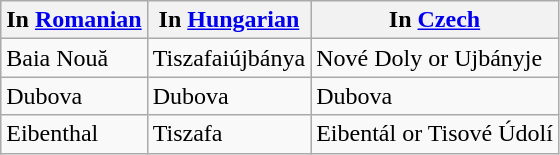<table class="wikitable">
<tr>
<th>In <a href='#'>Romanian</a></th>
<th>In <a href='#'>Hungarian</a></th>
<th>In <a href='#'>Czech</a></th>
</tr>
<tr>
<td>Baia Nouă</td>
<td>Tiszafaiújbánya</td>
<td>Nové Doly or Ujbányje</td>
</tr>
<tr>
<td>Dubova</td>
<td>Dubova</td>
<td>Dubova</td>
</tr>
<tr>
<td>Eibenthal</td>
<td>Tiszafa</td>
<td>Eibentál or Tisové Údolí</td>
</tr>
</table>
